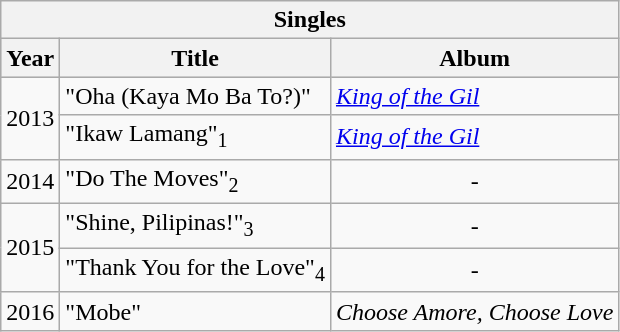<table class="wikitable">
<tr>
<th colspan="5">Singles </th>
</tr>
<tr style="background:#ccc; text-align:center;"|>
<th>Year</th>
<th>Title</th>
<th>Album</th>
</tr>
<tr>
<td rowspan="2">2013</td>
<td>"Oha (Kaya Mo Ba To?)"</td>
<td><em><a href='#'>King of the Gil</a></em></td>
</tr>
<tr>
<td>"Ikaw Lamang"<sub>1</sub></td>
<td><em><a href='#'>King of the Gil</a></em></td>
</tr>
<tr>
<td>2014</td>
<td>"Do The Moves"<sub>2</sub></td>
<td style="text-align:center;">-</td>
</tr>
<tr>
<td rowspan="2">2015</td>
<td>"Shine, Pilipinas!"<sub>3</sub></td>
<td style="text-align:center;">-</td>
</tr>
<tr>
<td>"Thank You for the Love"<sub>4</sub></td>
<td style="text-align:center;">-</td>
</tr>
<tr>
<td>2016</td>
<td>"Mobe"</td>
<td><em>Choose Amore, Choose Love</em></td>
</tr>
</table>
